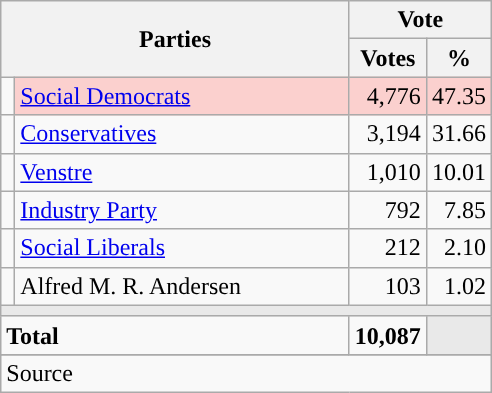<table class="wikitable" style="text-align:right;">
<tr>
<th style="text-align:centre;" rowspan="2" colspan="2" width="225">Parties</th>
<th colspan="3">Vote</th>
</tr>
<tr>
<th width="15">Votes</th>
<th width="15">%</th>
</tr>
<tr>
<td width="2" style="color:inherit;background:"></td>
<td bgcolor=#fbd0ce  align="left"><a href='#'>Social Democrats</a></td>
<td bgcolor=#fbd0ce>4,776</td>
<td bgcolor=#fbd0ce>47.35</td>
</tr>
<tr>
<td width="2" style="color:inherit;background:"></td>
<td align="left"><a href='#'>Conservatives</a></td>
<td>3,194</td>
<td>31.66</td>
</tr>
<tr>
<td width="2" style="color:inherit;background:"></td>
<td align="left"><a href='#'>Venstre</a></td>
<td>1,010</td>
<td>10.01</td>
</tr>
<tr>
<td width="2" style="color:inherit;background:"></td>
<td align="left"><a href='#'>Industry Party</a></td>
<td>792</td>
<td>7.85</td>
</tr>
<tr>
<td width="2" style="color:inherit;background:"></td>
<td align="left"><a href='#'>Social Liberals</a></td>
<td>212</td>
<td>2.10</td>
</tr>
<tr>
<td width="2" style="color:inherit;background:"></td>
<td align="left">Alfred M. R. Andersen</td>
<td>103</td>
<td>1.02</td>
</tr>
<tr>
<td colspan="7" bgcolor="#E9E9E9"></td>
</tr>
<tr>
<td align="left" colspan="2"><strong>Total</strong></td>
<td><strong>10,087</strong></td>
<td bgcolor="#E9E9E9" colspan="2"></td>
</tr>
<tr>
</tr>
<tr>
<td align="left" colspan="6">Source</td>
</tr>
</table>
